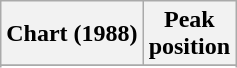<table class="wikitable sortable plainrowheaders" style="text-align:center">
<tr>
<th scope="col">Chart (1988)</th>
<th scope="col">Peak<br>position</th>
</tr>
<tr>
</tr>
<tr>
</tr>
<tr>
</tr>
<tr>
</tr>
<tr>
</tr>
<tr>
</tr>
<tr>
</tr>
</table>
